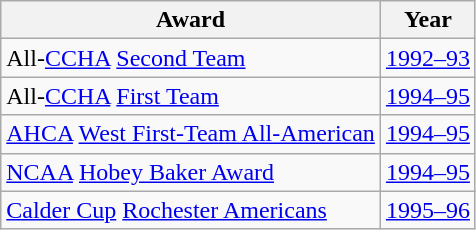<table class="wikitable">
<tr>
<th>Award</th>
<th>Year</th>
</tr>
<tr>
<td>All-<a href='#'>CCHA</a> <a href='#'>Second Team</a></td>
<td><a href='#'>1992–93</a></td>
</tr>
<tr>
<td>All-<a href='#'>CCHA</a> <a href='#'>First Team</a></td>
<td><a href='#'>1994–95</a></td>
</tr>
<tr>
<td><a href='#'>AHCA</a> <a href='#'>West First-Team All-American</a></td>
<td><a href='#'>1994–95</a></td>
</tr>
<tr>
<td><a href='#'>NCAA</a> <a href='#'>Hobey Baker Award</a></td>
<td><a href='#'>1994–95</a></td>
</tr>
<tr>
<td><a href='#'>Calder Cup</a> <a href='#'>Rochester Americans</a></td>
<td><a href='#'>1995–96</a></td>
</tr>
</table>
